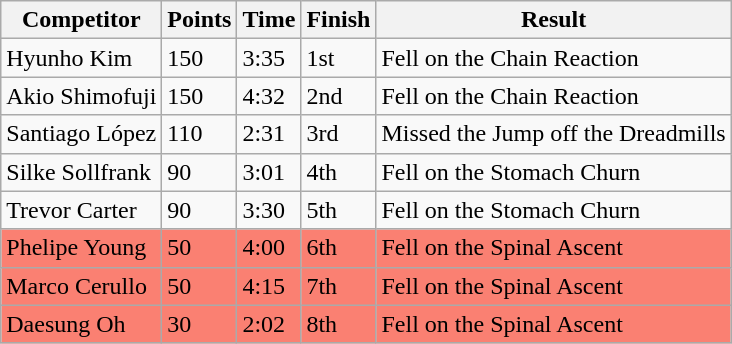<table class="wikitable sortable">
<tr>
<th>Competitor</th>
<th>Points</th>
<th>Time</th>
<th>Finish</th>
<th>Result</th>
</tr>
<tr>
<td>Hyunho Kim</td>
<td>150</td>
<td>3:35</td>
<td>1st</td>
<td>Fell on the Chain Reaction</td>
</tr>
<tr>
<td>Akio Shimofuji</td>
<td>150</td>
<td>4:32</td>
<td>2nd</td>
<td>Fell on the Chain Reaction</td>
</tr>
<tr>
<td>Santiago López</td>
<td>110</td>
<td>2:31</td>
<td>3rd</td>
<td>Missed the Jump off the Dreadmills</td>
</tr>
<tr>
<td>Silke Sollfrank</td>
<td>90</td>
<td>3:01</td>
<td>4th</td>
<td>Fell on the Stomach Churn</td>
</tr>
<tr>
<td>Trevor Carter</td>
<td>90</td>
<td>3:30</td>
<td>5th</td>
<td>Fell on the Stomach Churn</td>
</tr>
<tr style="background-color:#fa8072">
<td>Phelipe Young</td>
<td>50</td>
<td>4:00</td>
<td>6th</td>
<td>Fell on the Spinal Ascent</td>
</tr>
<tr style="background-color:#fa8072">
<td>Marco Cerullo</td>
<td>50</td>
<td>4:15</td>
<td>7th</td>
<td>Fell on the Spinal Ascent</td>
</tr>
<tr style="background-color:#fa8072">
<td>Daesung Oh</td>
<td>30</td>
<td>2:02</td>
<td>8th</td>
<td>Fell on the Spinal Ascent</td>
</tr>
</table>
